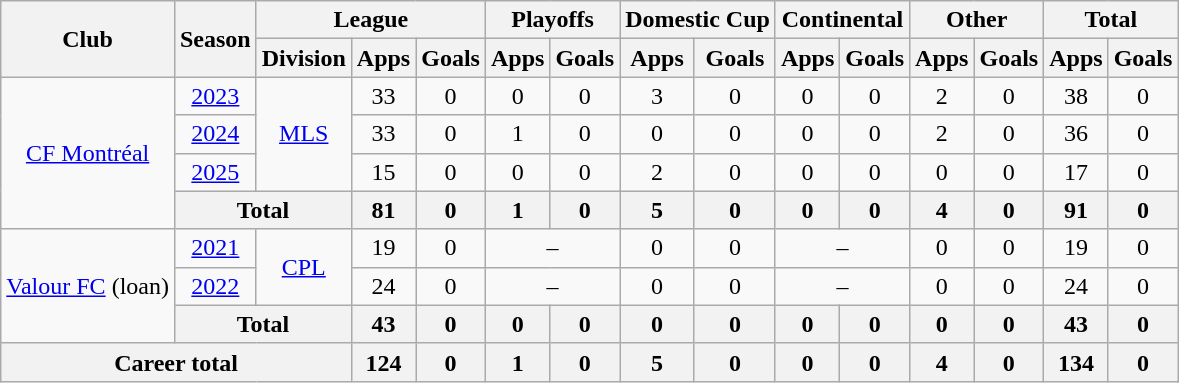<table class="wikitable" style="text-align: center">
<tr>
<th rowspan="2">Club</th>
<th rowspan="2">Season</th>
<th colspan="3">League</th>
<th colspan="2">Playoffs</th>
<th colspan="2">Domestic Cup</th>
<th colspan="2">Continental</th>
<th colspan="2">Other</th>
<th colspan="2">Total</th>
</tr>
<tr>
<th>Division</th>
<th>Apps</th>
<th>Goals</th>
<th>Apps</th>
<th>Goals</th>
<th>Apps</th>
<th>Goals</th>
<th>Apps</th>
<th>Goals</th>
<th>Apps</th>
<th>Goals</th>
<th>Apps</th>
<th>Goals</th>
</tr>
<tr>
<td rowspan="4"><a href='#'>CF Montréal</a></td>
<td><a href='#'>2023</a></td>
<td rowspan="3"><a href='#'>MLS</a></td>
<td>33</td>
<td>0</td>
<td>0</td>
<td>0</td>
<td>3</td>
<td>0</td>
<td>0</td>
<td>0</td>
<td>2</td>
<td>0</td>
<td>38</td>
<td>0</td>
</tr>
<tr>
<td><a href='#'>2024</a></td>
<td>33</td>
<td>0</td>
<td>1</td>
<td>0</td>
<td>0</td>
<td>0</td>
<td>0</td>
<td>0</td>
<td>2</td>
<td>0</td>
<td>36</td>
<td>0</td>
</tr>
<tr>
<td><a href='#'>2025</a></td>
<td>15</td>
<td>0</td>
<td>0</td>
<td>0</td>
<td>2</td>
<td>0</td>
<td>0</td>
<td>0</td>
<td>0</td>
<td>0</td>
<td>17</td>
<td>0</td>
</tr>
<tr>
<th colspan="2"><strong>Total</strong></th>
<th>81</th>
<th>0</th>
<th>1</th>
<th>0</th>
<th>5</th>
<th>0</th>
<th>0</th>
<th>0</th>
<th>4</th>
<th>0</th>
<th>91</th>
<th>0</th>
</tr>
<tr>
<td rowspan=3><a href='#'>Valour FC</a> (loan)</td>
<td><a href='#'>2021</a></td>
<td rowspan=2><a href='#'>CPL</a></td>
<td>19</td>
<td>0</td>
<td colspan="2">–</td>
<td>0</td>
<td>0</td>
<td colspan="2">–</td>
<td>0</td>
<td>0</td>
<td>19</td>
<td>0</td>
</tr>
<tr>
<td><a href='#'>2022</a></td>
<td>24</td>
<td>0</td>
<td colspan="2">–</td>
<td>0</td>
<td>0</td>
<td colspan="2">–</td>
<td>0</td>
<td>0</td>
<td>24</td>
<td>0</td>
</tr>
<tr>
<th colspan="2"><strong>Total</strong></th>
<th>43</th>
<th>0</th>
<th>0</th>
<th>0</th>
<th>0</th>
<th>0</th>
<th>0</th>
<th>0</th>
<th>0</th>
<th>0</th>
<th>43</th>
<th>0</th>
</tr>
<tr>
<th colspan="3"><strong>Career total</strong></th>
<th>124</th>
<th>0</th>
<th>1</th>
<th>0</th>
<th>5</th>
<th>0</th>
<th>0</th>
<th>0</th>
<th>4</th>
<th>0</th>
<th>134</th>
<th>0</th>
</tr>
</table>
